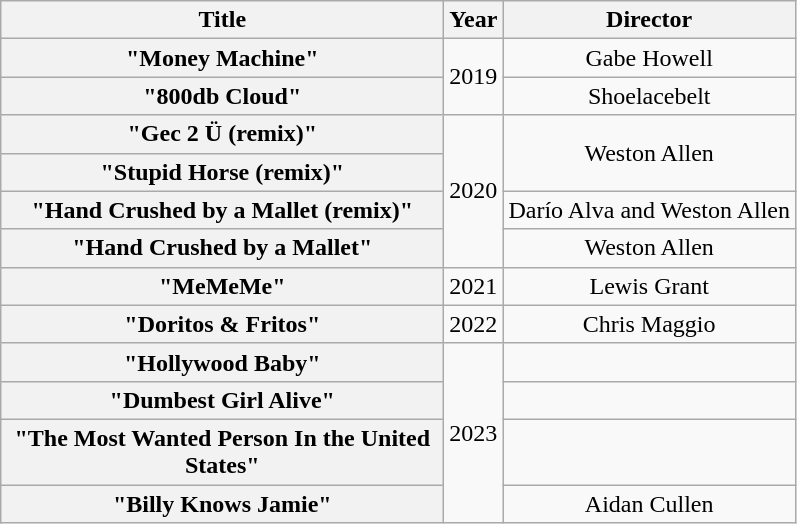<table class="wikitable plainrowheaders" style="text-align:center;">
<tr>
<th scope="col" style="width:18em;">Title</th>
<th scope="col">Year</th>
<th scope="col">Director</th>
</tr>
<tr>
<th scope="row">"Money Machine"</th>
<td rowspan="2">2019</td>
<td>Gabe Howell</td>
</tr>
<tr>
<th scope="row">"800db Cloud"</th>
<td>Shoelacebelt</td>
</tr>
<tr>
<th scope="row">"Gec 2 Ü (remix)"<br></th>
<td rowspan="4">2020</td>
<td rowspan="2">Weston Allen</td>
</tr>
<tr>
<th scope="row">"Stupid Horse (remix)"<br></th>
</tr>
<tr>
<th scope="row">"Hand Crushed by a Mallet (remix)"<br></th>
<td>Darío Alva and Weston Allen</td>
</tr>
<tr>
<th scope="row">"Hand Crushed by a Mallet"</th>
<td>Weston Allen</td>
</tr>
<tr>
<th scope="row">"MeMeMe"</th>
<td>2021</td>
<td>Lewis Grant</td>
</tr>
<tr>
<th scope="row">"Doritos & Fritos"</th>
<td>2022</td>
<td>Chris Maggio</td>
</tr>
<tr>
<th scope="row">"Hollywood Baby"</th>
<td rowspan="4">2023</td>
<td></td>
</tr>
<tr>
<th scope="row">"Dumbest Girl Alive"</th>
<td></td>
</tr>
<tr>
<th scope="row">"The Most Wanted Person In the United States"</th>
<td></td>
</tr>
<tr>
<th scope="row">"Billy Knows Jamie"</th>
<td>Aidan Cullen</td>
</tr>
</table>
